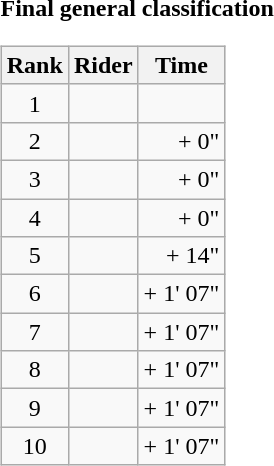<table>
<tr>
<td><strong>Final general classification</strong><br><table class="wikitable">
<tr>
<th scope="col">Rank</th>
<th scope="col">Rider</th>
<th scope="col">Time</th>
</tr>
<tr>
<td style="text-align:center;">1</td>
<td></td>
<td style="text-align:right;"></td>
</tr>
<tr>
<td style="text-align:center;">2</td>
<td></td>
<td style="text-align:right;">+ 0"</td>
</tr>
<tr>
<td style="text-align:center;">3</td>
<td></td>
<td style="text-align:right;">+ 0"</td>
</tr>
<tr>
<td style="text-align:center;">4</td>
<td></td>
<td style="text-align:right;">+ 0"</td>
</tr>
<tr>
<td style="text-align:center;">5</td>
<td></td>
<td style="text-align:right;">+ 14"</td>
</tr>
<tr>
<td style="text-align:center;">6</td>
<td></td>
<td style="text-align:right;">+ 1' 07"</td>
</tr>
<tr>
<td style="text-align:center;">7</td>
<td></td>
<td style="text-align:right;">+ 1' 07"</td>
</tr>
<tr>
<td style="text-align:center;">8</td>
<td></td>
<td style="text-align:right;">+ 1' 07"</td>
</tr>
<tr>
<td style="text-align:center;">9</td>
<td></td>
<td style="text-align:right;">+ 1' 07"</td>
</tr>
<tr>
<td style="text-align:center;">10</td>
<td></td>
<td style="text-align:right;">+ 1' 07"</td>
</tr>
</table>
</td>
</tr>
</table>
